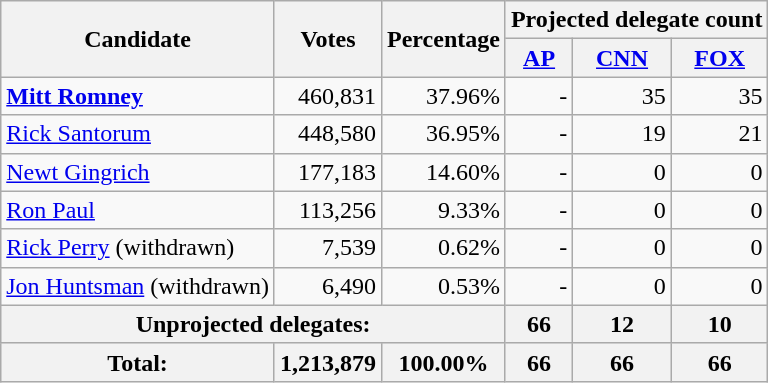<table class="wikitable" style="text-align:right;">
<tr>
<th rowspan="2">Candidate</th>
<th rowspan="2">Votes</th>
<th rowspan="2">Percentage</th>
<th colspan="3">Projected delegate count</th>
</tr>
<tr>
<th><a href='#'>AP</a></th>
<th><a href='#'>CNN</a><br></th>
<th><a href='#'>FOX</a><br></th>
</tr>
<tr>
<td style="text-align:left;"> <strong><a href='#'>Mitt Romney</a></strong></td>
<td>460,831</td>
<td>37.96%</td>
<td>-</td>
<td>35</td>
<td>35</td>
</tr>
<tr>
<td style="text-align:left;"><a href='#'>Rick Santorum</a></td>
<td>448,580</td>
<td>36.95%</td>
<td>-</td>
<td>19</td>
<td>21</td>
</tr>
<tr>
<td style="text-align:left;"><a href='#'>Newt Gingrich</a></td>
<td>177,183</td>
<td>14.60%</td>
<td>-</td>
<td>0</td>
<td>0</td>
</tr>
<tr>
<td style="text-align:left;"><a href='#'>Ron Paul</a></td>
<td>113,256</td>
<td>9.33%</td>
<td>-</td>
<td>0</td>
<td>0</td>
</tr>
<tr>
<td style="text-align:left;"><a href='#'>Rick Perry</a> (withdrawn)</td>
<td>7,539</td>
<td>0.62%</td>
<td>-</td>
<td>0</td>
<td>0</td>
</tr>
<tr>
<td style="text-align:left;"><a href='#'>Jon Huntsman</a> (withdrawn)</td>
<td>6,490</td>
<td>0.53%</td>
<td>-</td>
<td>0</td>
<td>0</td>
</tr>
<tr style="background:#eee;">
<th colspan="3">Unprojected delegates:</th>
<th>66</th>
<th>12</th>
<th>10</th>
</tr>
<tr style="background:#eee;">
<th>Total:</th>
<th>1,213,879</th>
<th>100.00%</th>
<th>66</th>
<th>66</th>
<th>66</th>
</tr>
</table>
